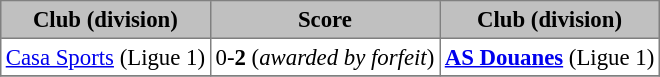<table align="center" cellpadding="3" cellspacing="0" border="1" style="font-size: 95%; border: gray solid 1px; border-collapse: collapse; text-align: center;">
<tr bgcolor="#CCCCCC" style="background-color: silver;">
<th>Club (division)</th>
<th>Score</th>
<th>Club (division)</th>
</tr>
<tr>
<td><a href='#'>Casa Sports</a> (Ligue 1)</td>
<td>0-<strong>2</strong> (<em>awarded by forfeit</em>)</td>
<td><strong><a href='#'>AS Douanes</a></strong> (Ligue 1)</td>
</tr>
<tr>
</tr>
</table>
